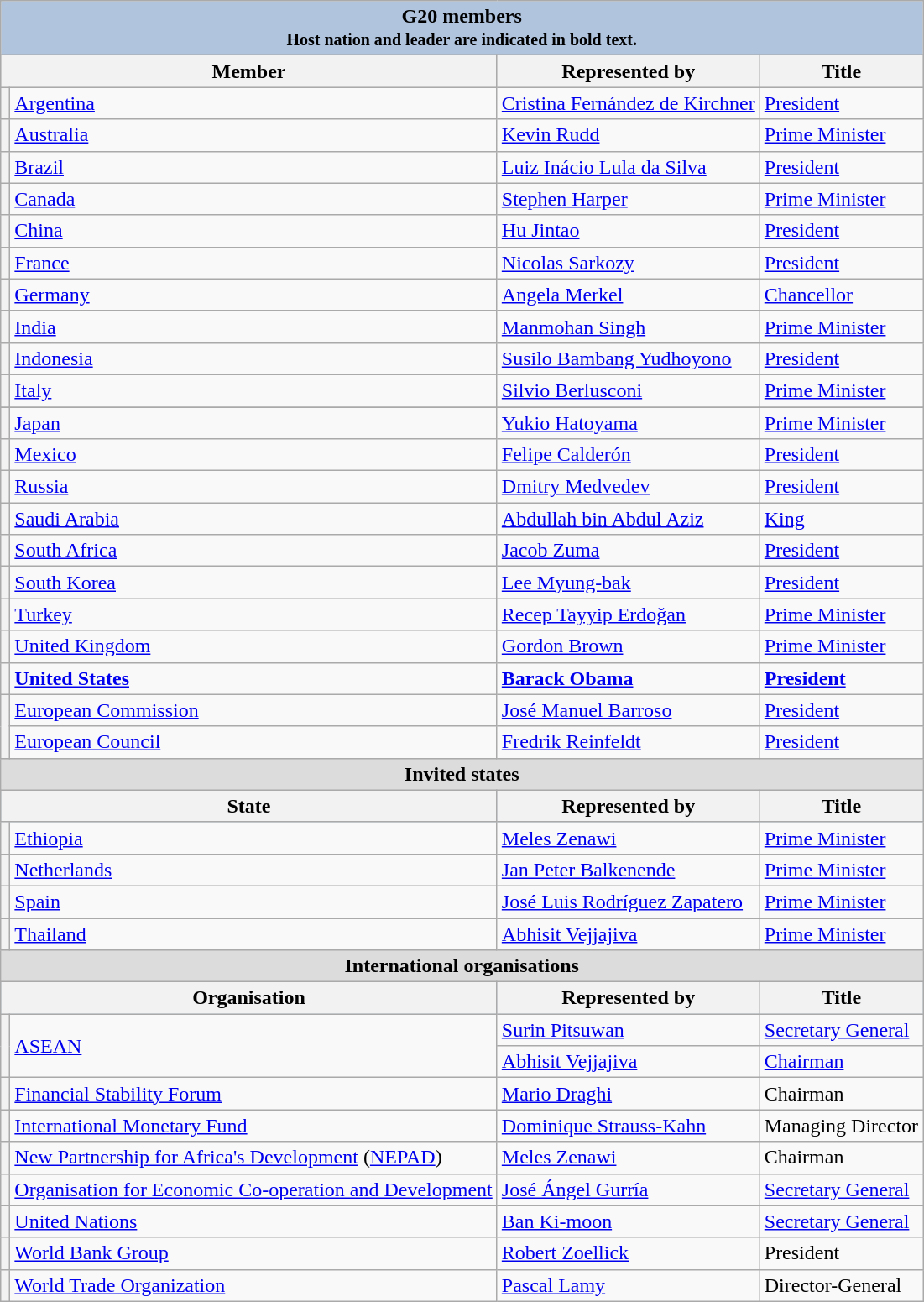<table class="wikitable">
<tr>
<th colspan="4" style="background: LightSteelBlue;"><strong>G20 members</strong><br><small>Host nation and leader are indicated in bold text.</small></th>
</tr>
<tr style="background:#ccc; text-align:center;">
<th colspan=2>Member</th>
<th>Represented by</th>
<th>Title</th>
</tr>
<tr>
<th></th>
<td><a href='#'>Argentina</a></td>
<td><a href='#'>Cristina Fernández de Kirchner</a></td>
<td><a href='#'>President</a></td>
</tr>
<tr>
<th></th>
<td><a href='#'>Australia</a></td>
<td><a href='#'>Kevin Rudd</a></td>
<td><a href='#'>Prime Minister</a></td>
</tr>
<tr>
<th></th>
<td><a href='#'>Brazil</a></td>
<td><a href='#'>Luiz Inácio Lula da Silva</a></td>
<td><a href='#'>President</a></td>
</tr>
<tr>
<th></th>
<td><a href='#'>Canada</a></td>
<td><a href='#'>Stephen Harper</a></td>
<td><a href='#'>Prime Minister</a></td>
</tr>
<tr>
<th></th>
<td><a href='#'>China</a></td>
<td><a href='#'>Hu Jintao</a></td>
<td><a href='#'>President</a></td>
</tr>
<tr>
<th></th>
<td><a href='#'>France</a></td>
<td><a href='#'>Nicolas Sarkozy</a></td>
<td><a href='#'>President</a></td>
</tr>
<tr>
<th></th>
<td><a href='#'>Germany</a></td>
<td><a href='#'>Angela Merkel</a></td>
<td><a href='#'>Chancellor</a></td>
</tr>
<tr>
<th></th>
<td><a href='#'>India</a></td>
<td><a href='#'>Manmohan Singh</a></td>
<td><a href='#'>Prime Minister</a></td>
</tr>
<tr>
<th></th>
<td><a href='#'>Indonesia</a></td>
<td><a href='#'>Susilo Bambang Yudhoyono</a></td>
<td><a href='#'>President</a></td>
</tr>
<tr>
<th></th>
<td><a href='#'>Italy</a></td>
<td><a href='#'>Silvio Berlusconi</a></td>
<td><a href='#'>Prime Minister</a></td>
</tr>
<tr>
</tr>
<tr>
<th></th>
<td><a href='#'>Japan</a></td>
<td><a href='#'>Yukio Hatoyama</a></td>
<td><a href='#'>Prime Minister</a></td>
</tr>
<tr>
<th></th>
<td><a href='#'>Mexico</a></td>
<td><a href='#'>Felipe Calderón</a></td>
<td><a href='#'>President</a></td>
</tr>
<tr>
<th></th>
<td><a href='#'>Russia</a></td>
<td><a href='#'>Dmitry Medvedev</a></td>
<td><a href='#'>President</a></td>
</tr>
<tr>
<th></th>
<td><a href='#'>Saudi Arabia</a></td>
<td><a href='#'>Abdullah bin Abdul Aziz</a></td>
<td><a href='#'>King</a></td>
</tr>
<tr>
<th></th>
<td><a href='#'>South Africa</a></td>
<td><a href='#'>Jacob Zuma</a></td>
<td><a href='#'>President</a></td>
</tr>
<tr>
<th></th>
<td><a href='#'>South Korea</a></td>
<td><a href='#'>Lee Myung-bak</a></td>
<td><a href='#'>President</a></td>
</tr>
<tr>
<th></th>
<td><a href='#'>Turkey</a></td>
<td><a href='#'>Recep Tayyip Erdoğan</a></td>
<td><a href='#'>Prime Minister</a></td>
</tr>
<tr>
<th></th>
<td><a href='#'>United Kingdom</a></td>
<td><a href='#'>Gordon Brown</a></td>
<td><a href='#'>Prime Minister</a></td>
</tr>
<tr>
<th></th>
<td><strong><a href='#'>United States</a></strong></td>
<td><strong><a href='#'>Barack Obama</a></strong></td>
<td><strong><a href='#'>President</a></strong></td>
</tr>
<tr>
<th rowspan="2"></th>
<td><a href='#'>European Commission</a></td>
<td><a href='#'>José Manuel Barroso</a></td>
<td><a href='#'>President</a></td>
</tr>
<tr>
<td><a href='#'>European Council</a></td>
<td><a href='#'>Fredrik Reinfeldt</a></td>
<td><a href='#'>President</a></td>
</tr>
<tr>
<td colspan="4" style="text-align:center; background:Gainsboro;"><strong>Invited states</strong></td>
</tr>
<tr style="background:LightSteelBlue; text-align:center;">
<th colspan=2>State</th>
<th>Represented by</th>
<th>Title</th>
</tr>
<tr>
<th></th>
<td><a href='#'>Ethiopia</a></td>
<td><a href='#'>Meles Zenawi</a></td>
<td><a href='#'>Prime Minister</a></td>
</tr>
<tr>
<th></th>
<td><a href='#'>Netherlands</a></td>
<td><a href='#'>Jan Peter Balkenende</a></td>
<td><a href='#'>Prime Minister</a></td>
</tr>
<tr>
<th></th>
<td><a href='#'>Spain</a></td>
<td><a href='#'>José Luis Rodríguez Zapatero</a></td>
<td><a href='#'>Prime Minister</a></td>
</tr>
<tr>
<th></th>
<td><a href='#'>Thailand</a></td>
<td><a href='#'>Abhisit Vejjajiva</a></td>
<td><a href='#'>Prime Minister</a></td>
</tr>
<tr>
<td colspan="4" style="text-align:center; background:Gainsboro;"><strong>International organisations</strong></td>
</tr>
<tr style="background:LightSteelBlue; text-align:center;">
<th colspan=2>Organisation</th>
<th>Represented by</th>
<th>Title</th>
</tr>
<tr>
<th rowspan="2"></th>
<td rowspan="2"><a href='#'>ASEAN</a></td>
<td><a href='#'>Surin Pitsuwan</a></td>
<td><a href='#'>Secretary General</a></td>
</tr>
<tr>
<td><a href='#'>Abhisit Vejjajiva</a></td>
<td><a href='#'>Chairman</a></td>
</tr>
<tr>
<th></th>
<td><a href='#'>Financial Stability Forum</a></td>
<td><a href='#'>Mario Draghi</a></td>
<td>Chairman</td>
</tr>
<tr>
<th></th>
<td><a href='#'>International Monetary Fund</a></td>
<td><a href='#'>Dominique Strauss-Kahn</a></td>
<td>Managing Director</td>
</tr>
<tr>
<th></th>
<td><a href='#'>New Partnership for Africa's Development</a> (<a href='#'>NEPAD</a>)</td>
<td><a href='#'>Meles Zenawi</a></td>
<td>Chairman</td>
</tr>
<tr>
<th></th>
<td><a href='#'>Organisation for Economic Co-operation and Development</a></td>
<td><a href='#'>José Ángel Gurría</a></td>
<td><a href='#'>Secretary General</a></td>
</tr>
<tr>
<th></th>
<td><a href='#'>United Nations</a></td>
<td><a href='#'>Ban Ki-moon</a></td>
<td><a href='#'>Secretary General</a></td>
</tr>
<tr>
<th></th>
<td><a href='#'>World Bank Group</a></td>
<td><a href='#'>Robert Zoellick</a></td>
<td>President</td>
</tr>
<tr>
<th></th>
<td><a href='#'>World Trade Organization</a></td>
<td><a href='#'>Pascal Lamy</a></td>
<td>Director-General</td>
</tr>
</table>
